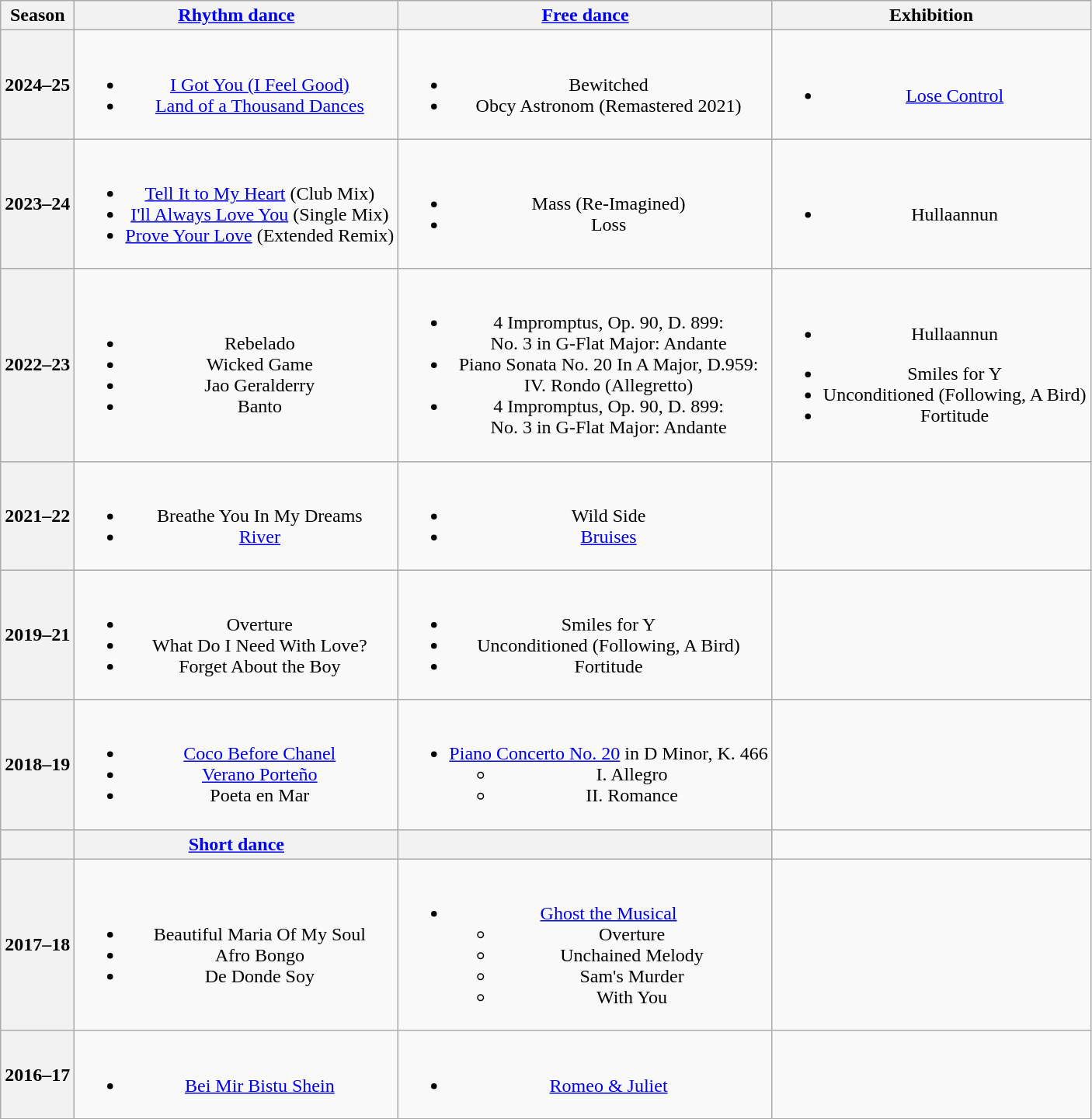<table class=wikitable style=text-align:center>
<tr>
<th>Season</th>
<th><a href='#'>Rhythm dance</a></th>
<th><a href='#'>Free dance</a></th>
<th>Exhibition</th>
</tr>
<tr>
<th>2024–25 <br> </th>
<td><br><ul><li><a href='#'>I Got You (I Feel Good)</a> <br> </li><li><a href='#'>Land of a Thousand Dances</a> <br> </li></ul></td>
<td><br><ul><li>Bewitched <br> </li><li>Obcy Astronom (Remastered 2021) <br> </li></ul></td>
<td><br><ul><li><a href='#'>Lose Control</a> <br> </li></ul></td>
</tr>
<tr>
<th>2023–24 <br> </th>
<td><br><ul><li><a href='#'>Tell It to My Heart</a> (Club Mix)</li><li><a href='#'>I'll Always Love You</a> (Single Mix)</li><li><a href='#'>Prove Your Love</a> (Extended Remix) <br> </li></ul></td>
<td><br><ul><li>Mass (Re-Imagined)</li><li>Loss <br> </li></ul></td>
<td><br><ul><li>Hullaannun <br></li></ul></td>
</tr>
<tr>
<th>2022–23 <br> </th>
<td><br><ul><li> Rebelado <br></li><li> Wicked Game <br></li><li> Jao Geralderry <br></li><li> Banto <br></li></ul></td>
<td><br><ul><li>4 Impromptus, Op. 90, D. 899:<br> No. 3 in G-Flat Major: Andante</li><li>Piano Sonata No. 20 In A Major, D.959:<br> IV. Rondo (Allegretto)</li><li>4 Impromptus, Op. 90, D. 899:<br> No. 3 in G-Flat Major: Andante <br></li></ul></td>
<td><br><ul><li>Hullaannun <br></li></ul><ul><li>Smiles for Y <br> </li><li>Unconditioned (Following, A Bird) <br> </li><li>Fortitude <br> </li></ul></td>
</tr>
<tr>
<th>2021–22 <br> </th>
<td><br><ul><li> Breathe You In My Dreams <br></li><li> <a href='#'>River</a> <br> </li></ul></td>
<td><br><ul><li>Wild Side <br> </li><li><a href='#'>Bruises</a> <br> </li></ul></td>
<td></td>
</tr>
<tr>
<th>2019–21 <br> </th>
<td><br><ul><li> Overture</li><li> What Do I Need With Love?</li><li>Forget About the Boy <br> </li></ul></td>
<td><br><ul><li>Smiles for Y <br> </li><li>Unconditioned (Following, A Bird) <br> </li><li>Fortitude <br> </li></ul></td>
<td></td>
</tr>
<tr>
<th>2018–19 <br> </th>
<td><br><ul><li><a href='#'>Coco Before Chanel</a> <br></li><li> <a href='#'>Verano Porteño</a> <br></li><li> Poeta en Mar <br></li></ul></td>
<td><br><ul><li><a href='#'>Piano Concerto No. 20</a> in D Minor, K. 466 <br><ul><li>I. Allegro</li><li>II. Romance <br></li></ul></li></ul></td>
<td></td>
</tr>
<tr>
<th></th>
<th><a href='#'>Short dance</a></th>
<th></th>
</tr>
<tr>
<th>2017–18 <br> </th>
<td><br><ul><li>Beautiful Maria Of My Soul <br></li><li>Afro Bongo <br></li><li>De Donde Soy <br></li></ul></td>
<td><br><ul><li><a href='#'>Ghost the Musical</a> <br><ul><li>Overture</li><li>Unchained Melody</li><li>Sam's Murder</li><li>With You</li></ul></li></ul></td>
<td></td>
</tr>
<tr>
<th>2016–17</th>
<td><br><ul><li><a href='#'>Bei Mir Bistu Shein</a> <br></li></ul></td>
<td><br><ul><li><a href='#'>Romeo & Juliet</a> <br></li></ul></td>
<td></td>
</tr>
</table>
